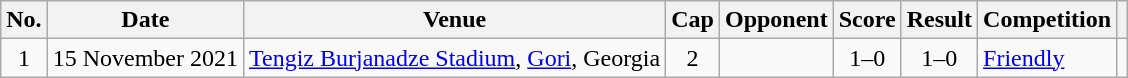<table class="wikitable">
<tr>
<th scope="col">No.</th>
<th scope="col">Date</th>
<th scope="col">Venue</th>
<th scope="col">Cap</th>
<th scope="col">Opponent</th>
<th scope="col">Score</th>
<th scope="col">Result</th>
<th scope="col">Competition</th>
<th scope="col" class="unsortable"></th>
</tr>
<tr>
<td align=center>1</td>
<td>15 November 2021</td>
<td><a href='#'>Tengiz Burjanadze Stadium</a>, <a href='#'>Gori</a>, Georgia</td>
<td align=center>2</td>
<td></td>
<td align=center>1–0</td>
<td align=center>1–0</td>
<td><a href='#'>Friendly</a></td>
<td align=center></td>
</tr>
</table>
